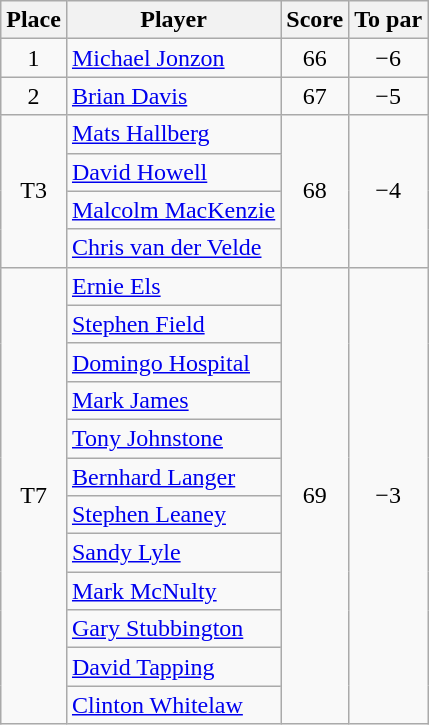<table class="wikitable">
<tr>
<th>Place</th>
<th>Player</th>
<th>Score</th>
<th>To par</th>
</tr>
<tr>
<td align=center>1</td>
<td> <a href='#'>Michael Jonzon</a></td>
<td align=center>66</td>
<td align=center>−6</td>
</tr>
<tr>
<td align=center>2</td>
<td> <a href='#'>Brian Davis</a></td>
<td align=center>67</td>
<td align=center>−5</td>
</tr>
<tr>
<td rowspan="4" align=center>T3</td>
<td> <a href='#'>Mats Hallberg</a></td>
<td rowspan="4" align=center>68</td>
<td rowspan="4" align=center>−4</td>
</tr>
<tr>
<td> <a href='#'>David Howell</a></td>
</tr>
<tr>
<td> <a href='#'>Malcolm MacKenzie</a></td>
</tr>
<tr>
<td> <a href='#'>Chris van der Velde</a></td>
</tr>
<tr>
<td rowspan="12" align=center>T7</td>
<td> <a href='#'>Ernie Els</a></td>
<td rowspan="12" align=center>69</td>
<td rowspan="12" align=center>−3</td>
</tr>
<tr>
<td> <a href='#'>Stephen Field</a></td>
</tr>
<tr>
<td> <a href='#'>Domingo Hospital</a></td>
</tr>
<tr>
<td> <a href='#'>Mark James</a></td>
</tr>
<tr>
<td> <a href='#'>Tony Johnstone</a></td>
</tr>
<tr>
<td> <a href='#'>Bernhard Langer</a></td>
</tr>
<tr>
<td> <a href='#'>Stephen Leaney</a></td>
</tr>
<tr>
<td> <a href='#'>Sandy Lyle</a></td>
</tr>
<tr>
<td> <a href='#'>Mark McNulty</a></td>
</tr>
<tr>
<td> <a href='#'>Gary Stubbington</a></td>
</tr>
<tr>
<td> <a href='#'>David Tapping</a></td>
</tr>
<tr>
<td> <a href='#'>Clinton Whitelaw</a></td>
</tr>
</table>
